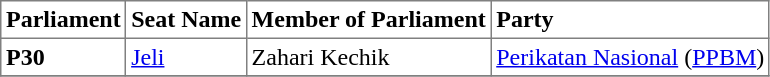<table class="toccolours sortable" border="1" cellpadding="3" style="border-collapse:collapse; text-align: left;">
<tr>
<th align="center">Parliament</th>
<th>Seat Name</th>
<th>Member of Parliament</th>
<th>Party</th>
</tr>
<tr>
<th align="left">P30</th>
<td><a href='#'>Jeli</a></td>
<td>Zahari Kechik</td>
<td><a href='#'>Perikatan Nasional</a> (<a href='#'>PPBM</a>)</td>
</tr>
<tr>
</tr>
</table>
